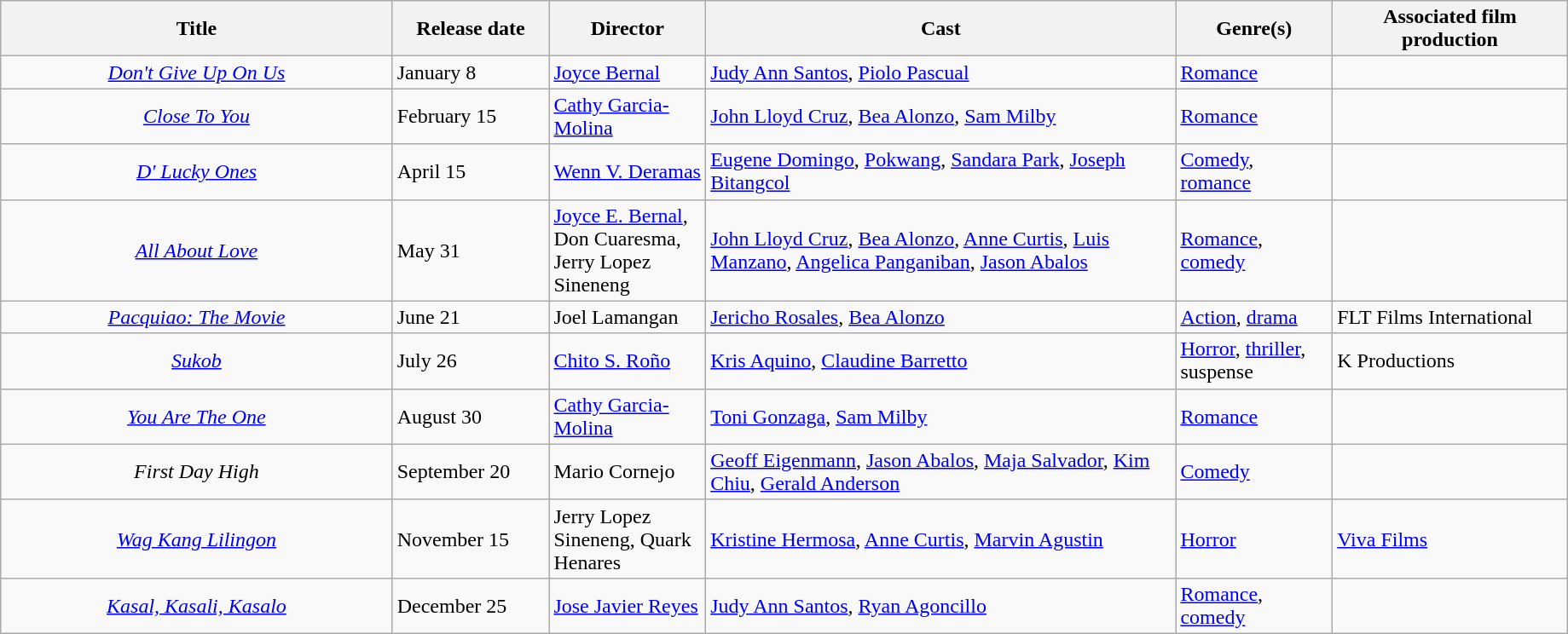<table class="wikitable" style="width:97%">
<tr>
<th style="width:25%;">Title</th>
<th style="width:10%;">Release date</th>
<th style="width:10%;">Director</th>
<th style="width:30%;">Cast</th>
<th style="width:10%;">Genre(s)</th>
<th style="width:15%;">Associated film production</th>
</tr>
<tr>
<td style="text-align:center;"><em><a href='#'>Don't Give Up On Us</a></em></td>
<td>January 8</td>
<td><a href='#'>Joyce Bernal</a></td>
<td><a href='#'>Judy Ann Santos</a>, <a href='#'>Piolo Pascual</a></td>
<td><a href='#'>Romance</a></td>
<td></td>
</tr>
<tr>
<td style="text-align:center;"><em><a href='#'>Close To You</a></em></td>
<td>February 15</td>
<td><a href='#'>Cathy Garcia-Molina</a></td>
<td><a href='#'>John Lloyd Cruz</a>, <a href='#'>Bea Alonzo</a>, <a href='#'>Sam Milby</a></td>
<td><a href='#'>Romance</a></td>
<td></td>
</tr>
<tr>
<td style="text-align:center;"><em><a href='#'>D' Lucky Ones</a></em></td>
<td>April 15</td>
<td><a href='#'>Wenn V. Deramas</a></td>
<td><a href='#'>Eugene Domingo</a>, <a href='#'>Pokwang</a>, <a href='#'>Sandara Park</a>, <a href='#'>Joseph Bitangcol</a></td>
<td><a href='#'>Comedy</a>, <a href='#'>romance</a></td>
<td></td>
</tr>
<tr>
<td style="text-align:center;"><em><a href='#'>All About Love</a></em></td>
<td>May 31</td>
<td><a href='#'>Joyce E. Bernal</a>, Don Cuaresma, Jerry Lopez Sineneng</td>
<td><a href='#'>John Lloyd Cruz</a>, <a href='#'>Bea Alonzo</a>, <a href='#'>Anne Curtis</a>, <a href='#'>Luis Manzano</a>, <a href='#'>Angelica Panganiban</a>, <a href='#'>Jason Abalos</a></td>
<td><a href='#'>Romance</a>, <a href='#'>comedy</a></td>
<td></td>
</tr>
<tr>
<td style="text-align:center;"><em><a href='#'>Pacquiao: The Movie</a></em></td>
<td>June 21</td>
<td>Joel Lamangan</td>
<td><a href='#'>Jericho Rosales</a>, <a href='#'>Bea Alonzo</a></td>
<td><a href='#'>Action</a>, <a href='#'>drama</a></td>
<td>FLT Films International</td>
</tr>
<tr>
<td style="text-align:center;"><em><a href='#'>Sukob</a></em></td>
<td>July 26</td>
<td><a href='#'>Chito S. Roño</a></td>
<td><a href='#'>Kris Aquino</a>, <a href='#'>Claudine Barretto</a></td>
<td><a href='#'>Horror</a>, <a href='#'>thriller</a>, suspense</td>
<td>K Productions</td>
</tr>
<tr>
<td style="text-align:center;"><em><a href='#'>You Are The One</a></em></td>
<td>August 30</td>
<td><a href='#'>Cathy Garcia-Molina</a></td>
<td><a href='#'>Toni Gonzaga</a>, <a href='#'>Sam Milby</a></td>
<td><a href='#'>Romance</a></td>
<td></td>
</tr>
<tr>
<td style="text-align:center;"><em>First Day High</em></td>
<td>September 20</td>
<td>Mario Cornejo</td>
<td><a href='#'>Geoff Eigenmann</a>, <a href='#'>Jason Abalos</a>, <a href='#'>Maja Salvador</a>, <a href='#'>Kim Chiu</a>, <a href='#'>Gerald Anderson</a></td>
<td><a href='#'>Comedy</a></td>
<td></td>
</tr>
<tr>
<td style="text-align:center;"><em><a href='#'>Wag Kang Lilingon</a></em></td>
<td>November 15</td>
<td>Jerry Lopez Sineneng, Quark Henares</td>
<td><a href='#'>Kristine Hermosa</a>, <a href='#'>Anne Curtis</a>, <a href='#'>Marvin Agustin</a></td>
<td><a href='#'>Horror</a></td>
<td><a href='#'>Viva Films</a></td>
</tr>
<tr>
<td style="text-align:center;"><em><a href='#'>Kasal, Kasali, Kasalo</a></em></td>
<td>December 25</td>
<td><a href='#'>Jose Javier Reyes</a></td>
<td><a href='#'>Judy Ann Santos</a>, <a href='#'>Ryan Agoncillo</a></td>
<td><a href='#'>Romance</a>, <a href='#'>comedy</a></td>
<td></td>
</tr>
</table>
